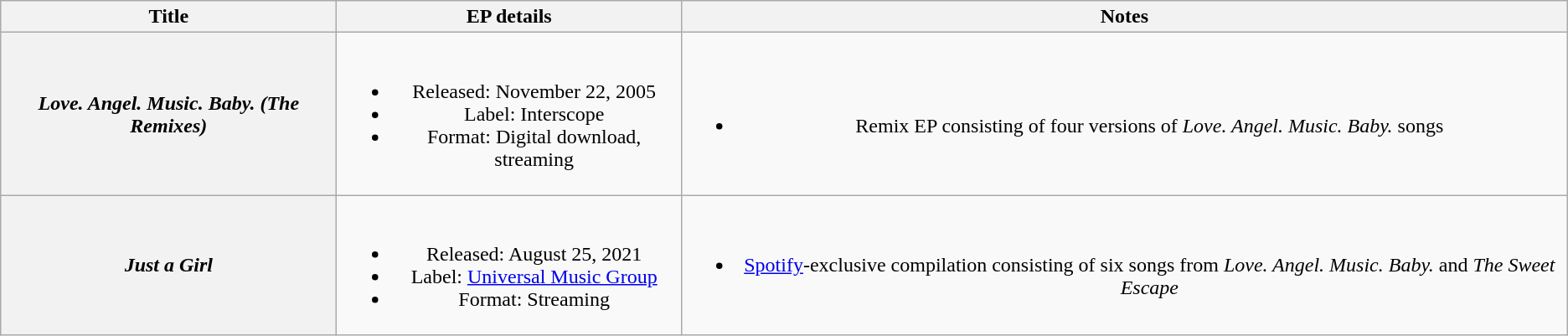<table class="wikitable plainrowheaders" style="text-align:center;">
<tr>
<th scope="col">Title</th>
<th scope="col">EP details</th>
<th scope="col">Notes</th>
</tr>
<tr>
<th scope="row"><em>Love. Angel. Music. Baby. (The Remixes)</em></th>
<td><br><ul><li>Released: November 22, 2005</li><li>Label: Interscope</li><li>Format: Digital download, streaming</li></ul></td>
<td><br><ul><li>Remix EP consisting of four versions of <em>Love. Angel. Music. Baby.</em> songs</li></ul></td>
</tr>
<tr>
<th scope="row"><em>Just a Girl</em></th>
<td><br><ul><li>Released: August 25, 2021</li><li>Label: <a href='#'>Universal Music Group</a></li><li>Format: Streaming</li></ul></td>
<td><br><ul><li><a href='#'>Spotify</a>-exclusive compilation consisting of six songs from <em>Love. Angel. Music. Baby.</em> and <em>The Sweet Escape</em></li></ul></td>
</tr>
</table>
